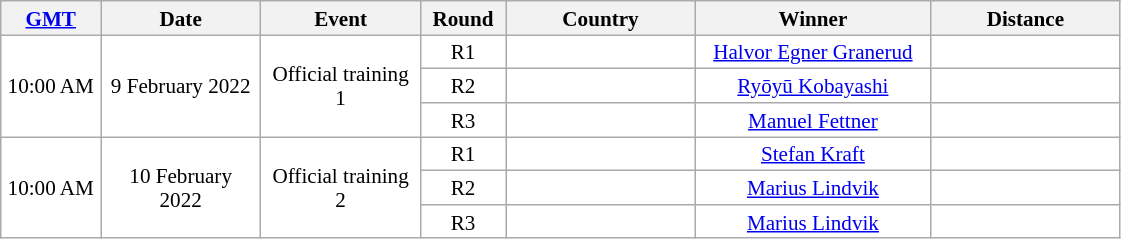<table class="wikitable" style="background:#fff; font-size:88%; text-align:center; line-height:16px; border:grey solid 1px; border-collapse:collapse;">
<tr>
<th width=60><a href='#'>GMT</a></th>
<th width=100>Date</th>
<th width=100>Event</th>
<th width=50>Round</th>
<th width=120>Country</th>
<th width=150>Winner</th>
<th width=120>Distance</th>
</tr>
<tr>
<td rowspan=3>10:00 AM</td>
<td rowspan=3>9 February 2022</td>
<td rowspan=3>Official training 1</td>
<td>R1</td>
<td></td>
<td><a href='#'>Halvor Egner Granerud</a></td>
<td></td>
</tr>
<tr>
<td>R2</td>
<td></td>
<td><a href='#'>Ryōyū Kobayashi</a></td>
<td></td>
</tr>
<tr>
<td>R3</td>
<td></td>
<td><a href='#'>Manuel Fettner</a></td>
<td></td>
</tr>
<tr>
<td rowspan=3>10:00 AM</td>
<td rowspan=3>10 February 2022</td>
<td rowspan=3>Official training 2</td>
<td>R1</td>
<td></td>
<td><a href='#'>Stefan Kraft</a></td>
<td></td>
</tr>
<tr>
<td>R2</td>
<td></td>
<td><a href='#'>Marius Lindvik</a></td>
<td></td>
</tr>
<tr>
<td>R3</td>
<td></td>
<td><a href='#'>Marius Lindvik</a></td>
<td></td>
</tr>
</table>
